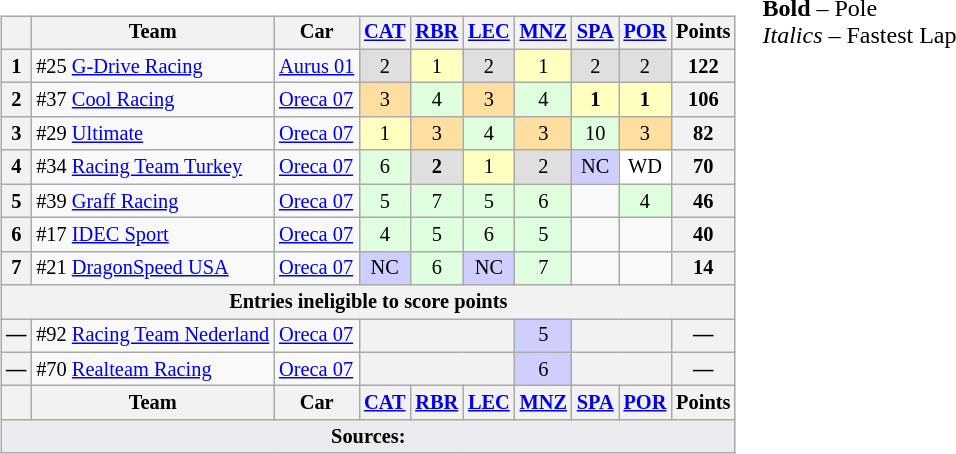<table>
<tr>
<td valign="top"><br><table class="wikitable" style="font-size:85%; text-align:center;">
<tr>
<th></th>
<th>Team</th>
<th>Car</th>
<th><a href='#'>CAT</a><br></th>
<th><a href='#'>RBR</a><br></th>
<th><a href='#'>LEC</a><br></th>
<th><a href='#'>MNZ</a><br></th>
<th><a href='#'>SPA</a><br></th>
<th><a href='#'>POR</a><br></th>
<th>Points</th>
</tr>
<tr>
<th>1</th>
<td align="left"> #25 <a href='#'>G-Drive Racing</a></td>
<td align="left"><a href='#'>Aurus 01</a></td>
<td style="background:#dfdfdf;">2</td>
<td style="background:#ffffbf;">1</td>
<td style="background:#dfdfdf;">2</td>
<td style="background:#ffffbf;">1</td>
<td style="background:#dfdfdf;">2</td>
<td style="background:#dfdfdf;">2</td>
<th>122</th>
</tr>
<tr>
<th>2</th>
<td align="left"> #37 <a href='#'>Cool Racing</a></td>
<td align="left"><a href='#'>Oreca 07</a></td>
<td style="background:#ffdf9f;">3</td>
<td style="background:#dfffdf;">4</td>
<td style="background:#ffdf9f;">3</td>
<td style="background:#dfffdf;">4</td>
<td style="background:#ffffbf;"><strong>1</strong></td>
<td style="background:#ffffbf;"><strong>1</strong></td>
<th>106</th>
</tr>
<tr>
<th>3</th>
<td align="left"> #29 <a href='#'>Ultimate</a></td>
<td align="left"><a href='#'>Oreca 07</a></td>
<td style="background:#ffffbf;">1</td>
<td style="background:#ffdf9f;">3</td>
<td style="background:#dfffdf;">4</td>
<td style="background:#ffdf9f;">3</td>
<td style="background:#dfffdf;">10</td>
<td style="background:#ffdf9f;">3</td>
<th>82</th>
</tr>
<tr>
<th>4</th>
<td align="left"> #34 <a href='#'>Racing Team Turkey</a></td>
<td align="left"><a href='#'>Oreca 07</a></td>
<td style="background:#dfffdf;">6</td>
<td style="background:#dfdfdf;"><strong>2</strong></td>
<td style="background:#ffffbf;">1</td>
<td style="background:#dfdfdf;">2</td>
<td style="background:#cfcfff;">NC</td>
<td style="background:#ffffff;">WD</td>
<th>70</th>
</tr>
<tr>
<th>5</th>
<td align="left"> #39 <a href='#'>Graff Racing</a></td>
<td align="left"><a href='#'>Oreca 07</a></td>
<td style="background:#dfffdf;">5</td>
<td style="background:#dfffdf;">7</td>
<td style="background:#dfffdf;">5</td>
<td style="background:#dfffdf;">6</td>
<td></td>
<td style="background:#dfffdf;">4</td>
<th>46</th>
</tr>
<tr>
<th>6</th>
<td align="left"> #17 <a href='#'>IDEC Sport</a></td>
<td align="left"><a href='#'>Oreca 07</a></td>
<td style="background:#dfffdf;">4</td>
<td style="background:#dfffdf;">5</td>
<td style="background:#dfffdf;">6</td>
<td style="background:#dfffdf;">5</td>
<td></td>
<td></td>
<th>40</th>
</tr>
<tr>
<th>7</th>
<td align="left"> #21 <a href='#'>DragonSpeed USA</a></td>
<td align="left"><a href='#'>Oreca 07</a></td>
<td style="background:#cfcfff;">NC</td>
<td style="background:#dfffdf;">6</td>
<td style="background:#cfcfff;">NC</td>
<td style="background:#dfffdf;">7</td>
<td></td>
<td></td>
<th>14</th>
</tr>
<tr>
<th colspan="10">Entries ineligible to score points</th>
</tr>
<tr>
<th>—</th>
<td align="left"> #92 <a href='#'>Racing Team Nederland</a></td>
<td align="left"><a href='#'>Oreca 07</a></td>
<th colspan="3"></th>
<td style="background:#cfcfff;">5</td>
<th colspan="2"></th>
<th>—</th>
</tr>
<tr>
<th>—</th>
<td align="left"> #70 <a href='#'>Realteam Racing</a></td>
<td align="left"><a href='#'>Oreca 07</a></td>
<th colspan="3"></th>
<td style="background:#cfcfff;">6</td>
<th colspan="2"></th>
<th>—</th>
</tr>
<tr>
<th></th>
<th>Team</th>
<th>Car</th>
<th><a href='#'>CAT</a><br></th>
<th><a href='#'>RBR</a><br></th>
<th><a href='#'>LEC</a><br></th>
<th><a href='#'>MNZ</a><br></th>
<th><a href='#'>SPA</a><br></th>
<th><a href='#'>POR</a><br></th>
<th>Points</th>
</tr>
<tr class="sortbottom">
<td colspan="10" style="background-color:#EAECF0;text-align:center"><strong>Sources:</strong></td>
</tr>
</table>
</td>
<td valign="top"><br><span><strong>Bold</strong> – Pole</span><br><span><em>Italics</em> – Fastest Lap</span></td>
</tr>
</table>
